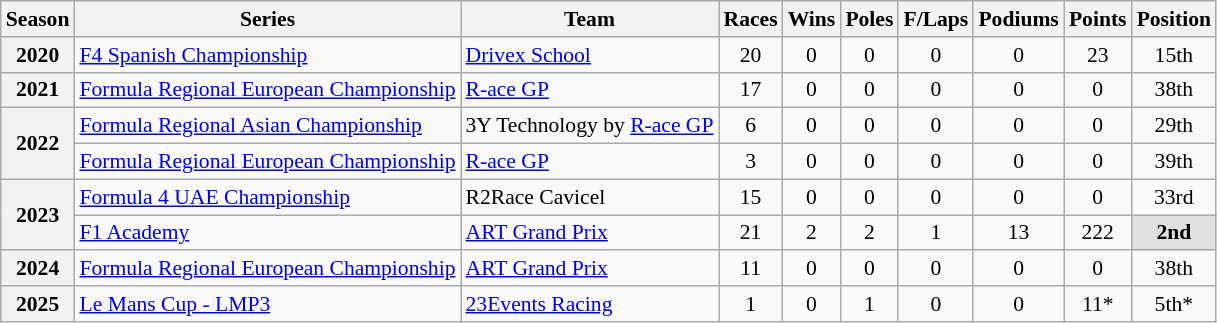<table class="wikitable" style="font-size: 90%; text-align:center">
<tr>
<th>Season</th>
<th>Series</th>
<th>Team</th>
<th>Races</th>
<th>Wins</th>
<th>Poles</th>
<th>F/Laps</th>
<th>Podiums</th>
<th>Points</th>
<th>Position</th>
</tr>
<tr>
<th>2020</th>
<td align=left><a href='#'>F4 Spanish Championship</a></td>
<td align=left><a href='#'>Drivex School</a></td>
<td>20</td>
<td>0</td>
<td>0</td>
<td>0</td>
<td>0</td>
<td>23</td>
<td>15th</td>
</tr>
<tr>
<th>2021</th>
<td align=left><a href='#'>Formula Regional European Championship</a></td>
<td align=left><a href='#'>R-ace GP</a></td>
<td>17</td>
<td>0</td>
<td>0</td>
<td>0</td>
<td>0</td>
<td>0</td>
<td>38th</td>
</tr>
<tr>
<th rowspan="2">2022</th>
<td align=left><a href='#'>Formula Regional Asian Championship</a></td>
<td align=left>3Y Technology by <a href='#'>R-ace GP</a></td>
<td>6</td>
<td>0</td>
<td>0</td>
<td>0</td>
<td>0</td>
<td>0</td>
<td>29th</td>
</tr>
<tr>
<td align=left><a href='#'>Formula Regional European Championship</a></td>
<td align=left><a href='#'>R-ace GP</a></td>
<td>3</td>
<td>0</td>
<td>0</td>
<td>0</td>
<td>0</td>
<td>0</td>
<td>39th</td>
</tr>
<tr>
<th rowspan="2">2023</th>
<td align=left><a href='#'>Formula 4 UAE Championship</a></td>
<td align=left>R2Race Cavicel</td>
<td>15</td>
<td>0</td>
<td>0</td>
<td>0</td>
<td>0</td>
<td>0</td>
<td>33rd</td>
</tr>
<tr>
<td align=left><a href='#'>F1 Academy</a></td>
<td align=left><a href='#'>ART Grand Prix</a></td>
<td>21</td>
<td>2</td>
<td>2</td>
<td>1</td>
<td>13</td>
<td>222</td>
<td style="background:#dfdfdf"><strong>2nd</strong></td>
</tr>
<tr>
<th>2024</th>
<td align=left><a href='#'>Formula Regional European Championship</a></td>
<td align=left><a href='#'>ART Grand Prix</a></td>
<td>11</td>
<td>0</td>
<td>0</td>
<td>0</td>
<td>0</td>
<td>0</td>
<td>38th</td>
</tr>
<tr>
<th>2025</th>
<td align=left><a href='#'>Le Mans Cup - LMP3</a></td>
<td align=left><a href='#'>23Events Racing</a></td>
<td>1</td>
<td>0</td>
<td>1</td>
<td>0</td>
<td>0</td>
<td>11*</td>
<td>5th*</td>
</tr>
</table>
